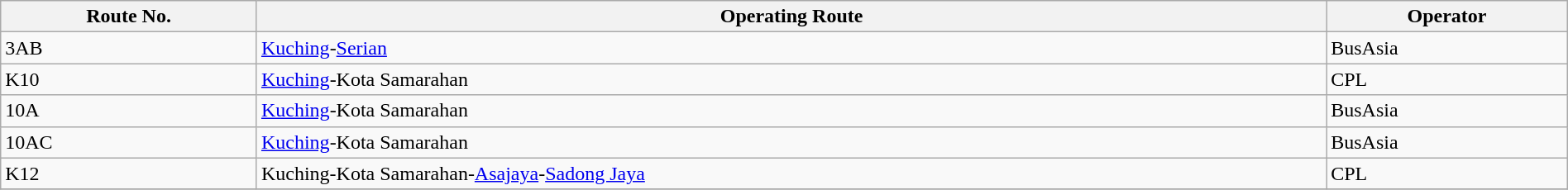<table class="wikitable"  style="width:100%; margin:auto;">
<tr>
<th>Route No.</th>
<th>Operating Route</th>
<th>Operator</th>
</tr>
<tr>
<td>3AB</td>
<td><a href='#'>Kuching</a>-<a href='#'>Serian</a></td>
<td>BusAsia</td>
</tr>
<tr>
<td>K10</td>
<td><a href='#'>Kuching</a>-Kota Samarahan</td>
<td>CPL</td>
</tr>
<tr>
<td>10A</td>
<td><a href='#'>Kuching</a>-Kota Samarahan</td>
<td>BusAsia</td>
</tr>
<tr>
<td>10AC</td>
<td><a href='#'>Kuching</a>-Kota Samarahan</td>
<td>BusAsia</td>
</tr>
<tr>
<td>K12</td>
<td>Kuching-Kota Samarahan-<a href='#'>Asajaya</a>-<a href='#'>Sadong Jaya</a></td>
<td>CPL</td>
</tr>
<tr>
</tr>
</table>
